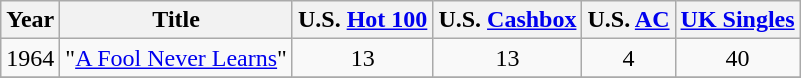<table class="wikitable">
<tr>
<th>Year</th>
<th>Title</th>
<th>U.S. <a href='#'>Hot 100</a></th>
<th>U.S. <a href='#'>Cashbox</a></th>
<th>U.S. <a href='#'>AC</a></th>
<th><a href='#'>UK Singles</a></th>
</tr>
<tr>
<td>1964</td>
<td>"<a href='#'>A Fool Never Learns</a>"</td>
<td align="center">13</td>
<td align="center">13</td>
<td align="center">4</td>
<td align="center">40</td>
</tr>
<tr>
</tr>
</table>
